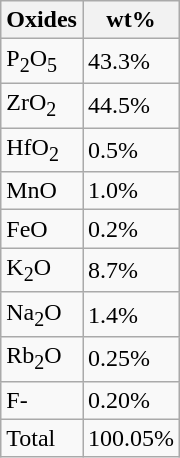<table class="wikitable">
<tr>
<th>Oxides</th>
<th>wt%</th>
</tr>
<tr>
<td>P<sub>2</sub>O<sub>5</sub></td>
<td>43.3%</td>
</tr>
<tr>
<td>ZrO<sub>2</sub></td>
<td>44.5%</td>
</tr>
<tr>
<td>HfO<sub>2</sub></td>
<td>0.5%</td>
</tr>
<tr>
<td>MnO</td>
<td>1.0%</td>
</tr>
<tr>
<td>FeO</td>
<td>0.2%</td>
</tr>
<tr>
<td>K<sub>2</sub>O</td>
<td>8.7%</td>
</tr>
<tr>
<td>Na<sub>2</sub>O</td>
<td>1.4%</td>
</tr>
<tr>
<td>Rb<sub>2</sub>O</td>
<td>0.25%</td>
</tr>
<tr>
<td>F-</td>
<td>0.20%</td>
</tr>
<tr>
<td>Total</td>
<td>100.05%</td>
</tr>
</table>
